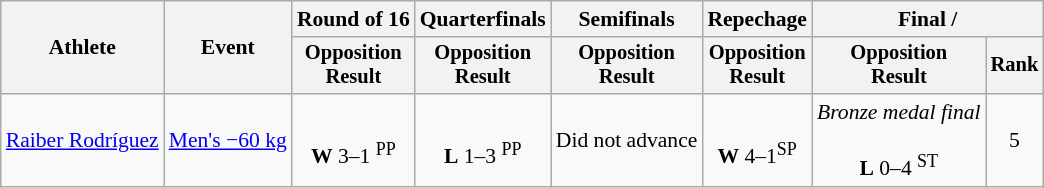<table class="wikitable" style="font-size:90%">
<tr>
<th rowspan=2>Athlete</th>
<th rowspan=2>Event</th>
<th>Round of 16</th>
<th>Quarterfinals</th>
<th>Semifinals</th>
<th>Repechage</th>
<th colspan=2>Final / </th>
</tr>
<tr style="font-size: 95%">
<th>Opposition<br>Result</th>
<th>Opposition<br>Result</th>
<th>Opposition<br>Result</th>
<th>Opposition<br>Result</th>
<th>Opposition<br>Result</th>
<th>Rank</th>
</tr>
<tr align=center>
<td align=left><a href='#'>Raiber Rodríguez</a></td>
<td align=left><a href='#'>Men's −60 kg</a></td>
<td><br><strong>W</strong> 3–1 <sup>PP</sup></td>
<td><br><strong>L</strong> 1–3 <sup>PP</sup></td>
<td>Did not advance</td>
<td><br><strong>W</strong> 4–1<sup>SP</sup></td>
<td><em>Bronze medal final</em><br><br><strong>L</strong> 0–4 <sup>ST</sup></td>
<td>5</td>
</tr>
</table>
